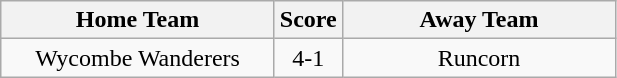<table class="wikitable" style="text-align:center;">
<tr>
<th width=175>Home Team</th>
<th width=20>Score</th>
<th width=175>Away Team</th>
</tr>
<tr>
<td>Wycombe Wanderers</td>
<td>4-1</td>
<td>Runcorn</td>
</tr>
</table>
